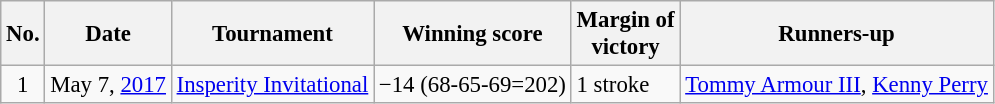<table class="wikitable" style="font-size:95%;">
<tr>
<th>No.</th>
<th>Date</th>
<th>Tournament</th>
<th>Winning score</th>
<th>Margin of<br>victory</th>
<th>Runners-up</th>
</tr>
<tr>
<td align=center>1</td>
<td align=right>May 7, <a href='#'>2017</a></td>
<td><a href='#'>Insperity Invitational</a></td>
<td>−14 (68-65-69=202)</td>
<td>1 stroke</td>
<td> <a href='#'>Tommy Armour III</a>,  <a href='#'>Kenny Perry</a></td>
</tr>
</table>
